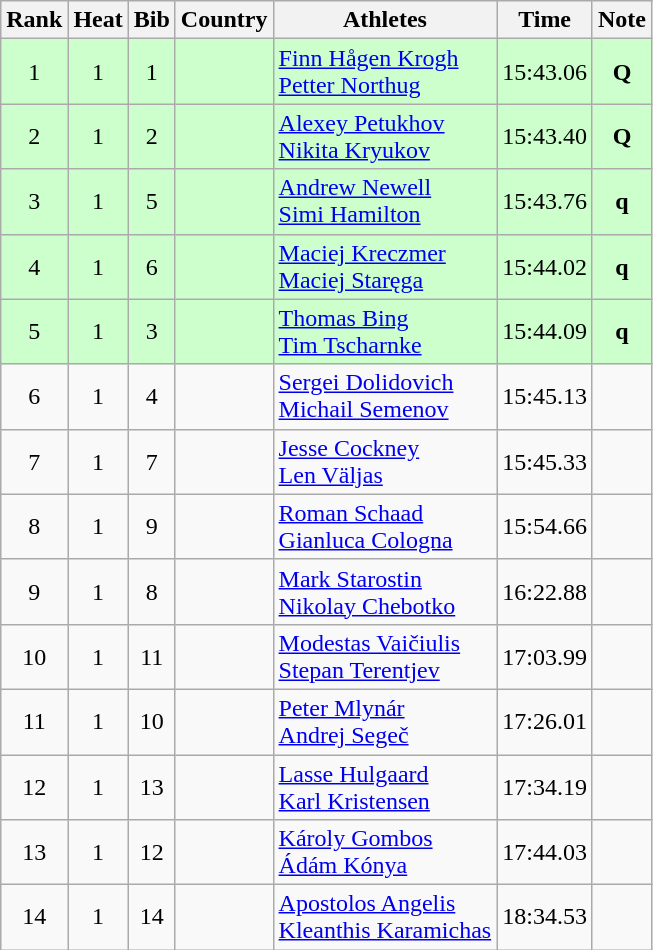<table class="wikitable sortable" style="text-align:center">
<tr>
<th>Rank</th>
<th>Heat</th>
<th>Bib</th>
<th>Country</th>
<th>Athletes</th>
<th>Time</th>
<th>Note</th>
</tr>
<tr bgcolor=ccffcc>
<td>1</td>
<td>1</td>
<td>1</td>
<td align=left></td>
<td align=left><a href='#'>Finn Hågen Krogh</a><br><a href='#'>Petter Northug</a></td>
<td>15:43.06</td>
<td><strong>Q</strong></td>
</tr>
<tr bgcolor=ccffcc>
<td>2</td>
<td>1</td>
<td>2</td>
<td align=left></td>
<td align=left><a href='#'>Alexey Petukhov</a><br><a href='#'>Nikita Kryukov</a></td>
<td>15:43.40</td>
<td><strong>Q</strong></td>
</tr>
<tr bgcolor=ccffcc>
<td>3</td>
<td>1</td>
<td>5</td>
<td align=left></td>
<td align=left><a href='#'>Andrew Newell</a><br><a href='#'>Simi Hamilton</a></td>
<td>15:43.76</td>
<td><strong>q</strong></td>
</tr>
<tr bgcolor=ccffcc>
<td>4</td>
<td>1</td>
<td>6</td>
<td align=left></td>
<td align=left><a href='#'>Maciej Kreczmer</a><br><a href='#'>Maciej Staręga</a></td>
<td>15:44.02</td>
<td><strong>q</strong></td>
</tr>
<tr bgcolor=ccffcc>
<td>5</td>
<td>1</td>
<td>3</td>
<td align=left></td>
<td align=left><a href='#'>Thomas Bing</a><br><a href='#'>Tim Tscharnke</a></td>
<td>15:44.09</td>
<td><strong>q</strong></td>
</tr>
<tr>
<td>6</td>
<td>1</td>
<td>4</td>
<td align=left></td>
<td align=left><a href='#'>Sergei Dolidovich</a><br><a href='#'>Michail Semenov</a></td>
<td>15:45.13</td>
<td></td>
</tr>
<tr>
<td>7</td>
<td>1</td>
<td>7</td>
<td align=left></td>
<td align=left><a href='#'>Jesse Cockney</a><br><a href='#'>Len Väljas</a></td>
<td>15:45.33</td>
<td></td>
</tr>
<tr>
<td>8</td>
<td>1</td>
<td>9</td>
<td align=left></td>
<td align=left><a href='#'>Roman Schaad</a><br><a href='#'>Gianluca Cologna</a></td>
<td>15:54.66</td>
<td></td>
</tr>
<tr>
<td>9</td>
<td>1</td>
<td>8</td>
<td align=left></td>
<td align=left><a href='#'>Mark Starostin</a><br><a href='#'>Nikolay Chebotko</a></td>
<td>16:22.88</td>
<td></td>
</tr>
<tr>
<td>10</td>
<td>1</td>
<td>11</td>
<td align=left></td>
<td align=left><a href='#'>Modestas Vaičiulis</a><br><a href='#'>Stepan Terentjev</a></td>
<td>17:03.99</td>
<td></td>
</tr>
<tr>
<td>11</td>
<td>1</td>
<td>10</td>
<td align=left></td>
<td align=left><a href='#'>Peter Mlynár</a><br><a href='#'>Andrej Segeč</a></td>
<td>17:26.01</td>
<td></td>
</tr>
<tr>
<td>12</td>
<td>1</td>
<td>13</td>
<td align=left></td>
<td align=left><a href='#'>Lasse Hulgaard</a><br><a href='#'>Karl Kristensen</a></td>
<td>17:34.19</td>
<td></td>
</tr>
<tr>
<td>13</td>
<td>1</td>
<td>12</td>
<td align=left></td>
<td align=left><a href='#'>Károly Gombos</a><br><a href='#'>Ádám Kónya</a></td>
<td>17:44.03</td>
<td></td>
</tr>
<tr>
<td>14</td>
<td>1</td>
<td>14</td>
<td align=left></td>
<td align=left><a href='#'>Apostolos Angelis</a><br><a href='#'>Kleanthis Karamichas</a></td>
<td>18:34.53</td>
<td></td>
</tr>
</table>
